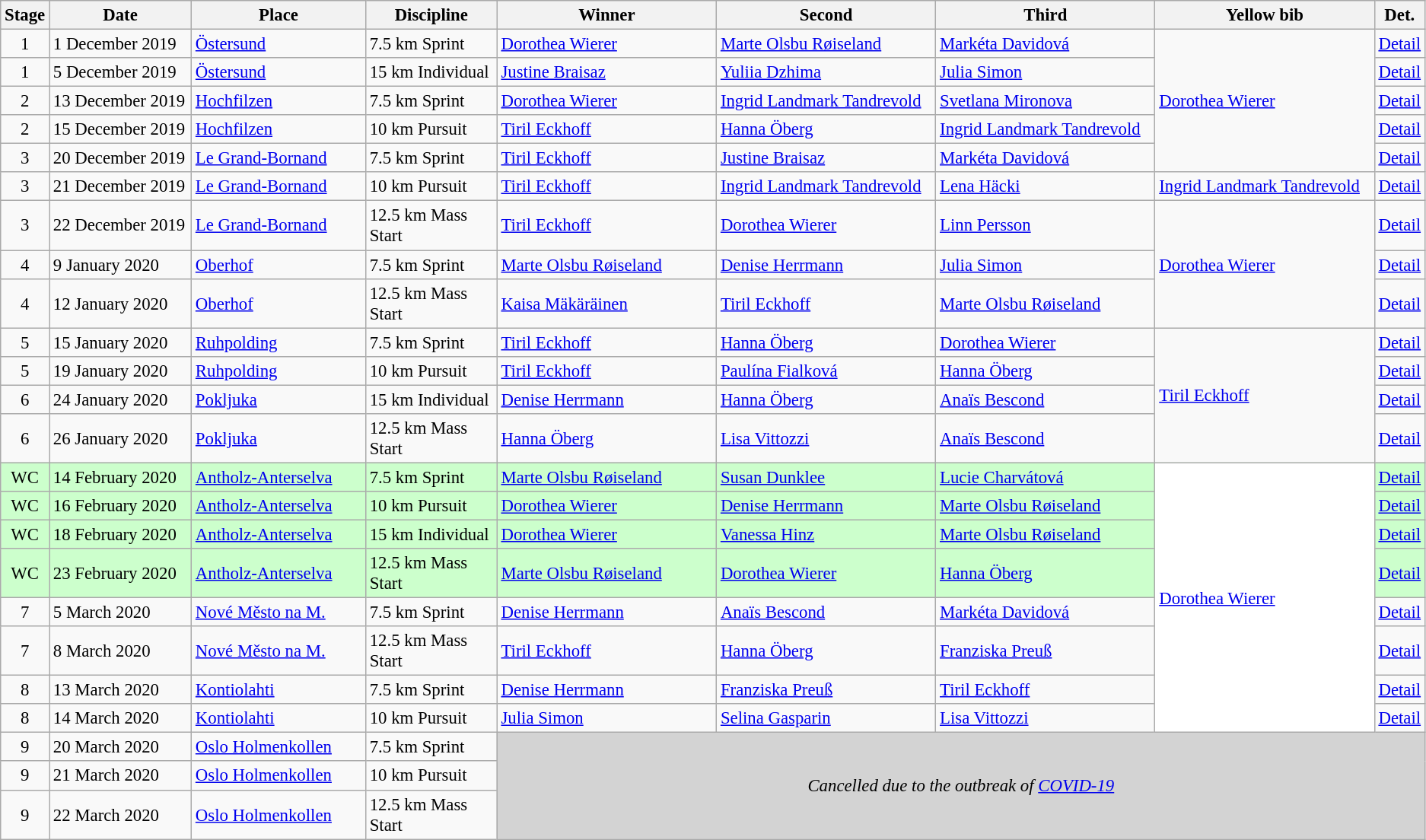<table class="wikitable" style="font-size:95%;">
<tr>
<th width="10">Stage</th>
<th width="120">Date</th>
<th width="148">Place</th>
<th width="110">Discipline</th>
<th width="190">Winner</th>
<th width="190">Second</th>
<th width="190">Third</th>
<th width="190">Yellow bib <br> </th>
<th width="8">Det.</th>
</tr>
<tr>
<td align=center>1</td>
<td>1 December 2019</td>
<td> <a href='#'>Östersund</a></td>
<td>7.5 km Sprint</td>
<td> <a href='#'>Dorothea Wierer</a></td>
<td> <a href='#'>Marte Olsbu Røiseland</a></td>
<td> <a href='#'>Markéta Davidová</a></td>
<td rowspan="5"> <a href='#'>Dorothea Wierer</a></td>
<td><a href='#'>Detail</a></td>
</tr>
<tr>
<td align=center>1</td>
<td>5 December 2019</td>
<td> <a href='#'>Östersund</a></td>
<td>15 km Individual</td>
<td> <a href='#'>Justine Braisaz</a></td>
<td> <a href='#'>Yuliia Dzhima</a></td>
<td> <a href='#'>Julia Simon</a></td>
<td><a href='#'>Detail</a></td>
</tr>
<tr>
<td align=center>2</td>
<td>13 December 2019</td>
<td> <a href='#'>Hochfilzen</a></td>
<td>7.5 km Sprint</td>
<td> <a href='#'>Dorothea Wierer</a></td>
<td> <a href='#'>Ingrid Landmark Tandrevold</a></td>
<td> <a href='#'>Svetlana Mironova</a></td>
<td><a href='#'>Detail</a></td>
</tr>
<tr>
<td align=center>2</td>
<td>15 December 2019</td>
<td> <a href='#'>Hochfilzen</a></td>
<td>10 km Pursuit</td>
<td> <a href='#'>Tiril Eckhoff</a></td>
<td> <a href='#'>Hanna Öberg</a></td>
<td> <a href='#'>Ingrid Landmark Tandrevold</a></td>
<td><a href='#'>Detail</a></td>
</tr>
<tr>
<td align=center>3</td>
<td>20 December 2019</td>
<td> <a href='#'>Le Grand-Bornand</a></td>
<td>7.5 km Sprint</td>
<td> <a href='#'>Tiril Eckhoff</a></td>
<td> <a href='#'>Justine Braisaz</a></td>
<td> <a href='#'>Markéta Davidová</a></td>
<td><a href='#'>Detail</a></td>
</tr>
<tr>
<td align=center>3</td>
<td>21 December 2019</td>
<td> <a href='#'>Le Grand-Bornand</a></td>
<td>10 km Pursuit</td>
<td> <a href='#'>Tiril Eckhoff</a></td>
<td> <a href='#'>Ingrid Landmark Tandrevold</a></td>
<td> <a href='#'>Lena Häcki</a></td>
<td> <a href='#'>Ingrid Landmark Tandrevold</a></td>
<td><a href='#'>Detail</a></td>
</tr>
<tr>
<td align=center>3</td>
<td>22 December 2019</td>
<td> <a href='#'>Le Grand-Bornand</a></td>
<td>12.5 km Mass Start</td>
<td> <a href='#'>Tiril Eckhoff</a></td>
<td> <a href='#'>Dorothea Wierer</a></td>
<td> <a href='#'>Linn Persson</a></td>
<td rowspan="3"> <a href='#'>Dorothea Wierer</a></td>
<td><a href='#'>Detail</a></td>
</tr>
<tr>
<td align=center>4</td>
<td>9 January 2020</td>
<td> <a href='#'>Oberhof</a></td>
<td>7.5 km Sprint</td>
<td> <a href='#'>Marte Olsbu Røiseland</a></td>
<td> <a href='#'>Denise Herrmann</a></td>
<td> <a href='#'>Julia Simon</a></td>
<td><a href='#'>Detail</a></td>
</tr>
<tr>
<td align=center>4</td>
<td>12 January 2020</td>
<td> <a href='#'>Oberhof</a></td>
<td>12.5 km Mass Start</td>
<td> <a href='#'>Kaisa Mäkäräinen</a></td>
<td> <a href='#'>Tiril Eckhoff</a></td>
<td> <a href='#'>Marte Olsbu Røiseland</a></td>
<td><a href='#'>Detail</a></td>
</tr>
<tr>
<td align=center>5</td>
<td>15 January 2020</td>
<td> <a href='#'>Ruhpolding</a></td>
<td>7.5 km Sprint</td>
<td> <a href='#'>Tiril Eckhoff</a></td>
<td> <a href='#'>Hanna Öberg</a></td>
<td> <a href='#'>Dorothea Wierer</a></td>
<td rowspan="4"> <a href='#'>Tiril Eckhoff</a></td>
<td><a href='#'>Detail</a></td>
</tr>
<tr>
<td align=center>5</td>
<td>19 January 2020</td>
<td> <a href='#'>Ruhpolding</a></td>
<td>10 km Pursuit</td>
<td> <a href='#'>Tiril Eckhoff</a></td>
<td> <a href='#'>Paulína Fialková</a></td>
<td> <a href='#'>Hanna Öberg</a></td>
<td><a href='#'>Detail</a></td>
</tr>
<tr>
<td align=center>6</td>
<td>24 January 2020</td>
<td> <a href='#'>Pokljuka</a></td>
<td>15 km Individual</td>
<td> <a href='#'>Denise Herrmann</a></td>
<td> <a href='#'>Hanna Öberg</a></td>
<td> <a href='#'>Anaïs Bescond</a></td>
<td><a href='#'>Detail</a></td>
</tr>
<tr>
<td align=center>6</td>
<td>26 January 2020</td>
<td> <a href='#'>Pokljuka</a></td>
<td>12.5 km Mass Start</td>
<td> <a href='#'>Hanna Öberg</a></td>
<td> <a href='#'>Lisa Vittozzi</a></td>
<td> <a href='#'>Anaïs Bescond</a></td>
<td><a href='#'>Detail</a></td>
</tr>
<tr style="background:#CCFFCC">
<td align=center>WC</td>
<td>14 February 2020</td>
<td> <a href='#'>Antholz-Anterselva</a></td>
<td>7.5 km Sprint</td>
<td> <a href='#'>Marte Olsbu Røiseland</a></td>
<td> <a href='#'>Susan Dunklee</a></td>
<td> <a href='#'>Lucie Charvátová</a></td>
<td rowspan=8 style="background:white"> <a href='#'>Dorothea Wierer</a></td>
<td><a href='#'>Detail</a></td>
</tr>
<tr style="background:#CCFFCC">
<td align=center>WC</td>
<td>16 February 2020</td>
<td> <a href='#'>Antholz-Anterselva</a></td>
<td>10 km Pursuit</td>
<td> <a href='#'>Dorothea Wierer</a></td>
<td> <a href='#'>Denise Herrmann</a></td>
<td> <a href='#'>Marte Olsbu Røiseland</a></td>
<td><a href='#'>Detail</a></td>
</tr>
<tr style="background:#CCFFCC">
<td align=center>WC</td>
<td>18 February 2020</td>
<td> <a href='#'>Antholz-Anterselva</a></td>
<td>15 km Individual</td>
<td> <a href='#'>Dorothea Wierer</a></td>
<td> <a href='#'>Vanessa Hinz</a></td>
<td> <a href='#'>Marte Olsbu Røiseland</a></td>
<td><a href='#'>Detail</a></td>
</tr>
<tr style="background:#CCFFCC">
<td align=center>WC</td>
<td>23 February 2020</td>
<td> <a href='#'>Antholz-Anterselva</a></td>
<td>12.5 km Mass Start</td>
<td> <a href='#'>Marte Olsbu Røiseland</a></td>
<td> <a href='#'>Dorothea Wierer</a></td>
<td> <a href='#'>Hanna Öberg</a></td>
<td><a href='#'>Detail</a></td>
</tr>
<tr>
<td align=center>7</td>
<td>5 March 2020</td>
<td> <a href='#'>Nové Město na M.</a></td>
<td>7.5 km Sprint</td>
<td> <a href='#'>Denise Herrmann</a></td>
<td> <a href='#'>Anaïs Bescond</a></td>
<td> <a href='#'>Markéta Davidová</a></td>
<td><a href='#'>Detail</a></td>
</tr>
<tr>
<td align=center>7</td>
<td>8 March 2020</td>
<td> <a href='#'>Nové Město na M.</a></td>
<td>12.5 km Mass Start</td>
<td> <a href='#'>Tiril Eckhoff</a></td>
<td> <a href='#'>Hanna Öberg</a></td>
<td> <a href='#'>Franziska Preuß</a></td>
<td><a href='#'>Detail</a></td>
</tr>
<tr>
<td align=center>8</td>
<td>13 March 2020</td>
<td> <a href='#'>Kontiolahti</a></td>
<td>7.5 km Sprint</td>
<td> <a href='#'>Denise Herrmann</a></td>
<td> <a href='#'>Franziska Preuß</a></td>
<td> <a href='#'>Tiril Eckhoff</a></td>
<td><a href='#'>Detail</a></td>
</tr>
<tr>
<td align=center>8</td>
<td>14 March 2020</td>
<td> <a href='#'>Kontiolahti</a></td>
<td>10 km Pursuit</td>
<td> <a href='#'>Julia Simon</a></td>
<td> <a href='#'>Selina Gasparin</a></td>
<td> <a href='#'>Lisa Vittozzi</a></td>
<td><a href='#'>Detail</a></td>
</tr>
<tr>
<td align=center>9</td>
<td>20 March 2020</td>
<td> <a href='#'>Oslo Holmenkollen</a></td>
<td>7.5 km Sprint</td>
<td rowspan="3" colspan=5 align="center" bgcolor=lightgrey><em>Cancelled due to the outbreak of <a href='#'>COVID-19</a></em></td>
</tr>
<tr>
<td align=center>9</td>
<td>21 March 2020</td>
<td> <a href='#'>Oslo Holmenkollen</a></td>
<td>10 km Pursuit</td>
</tr>
<tr>
<td align=center>9</td>
<td>22 March 2020</td>
<td> <a href='#'>Oslo Holmenkollen</a></td>
<td>12.5 km Mass Start</td>
</tr>
</table>
